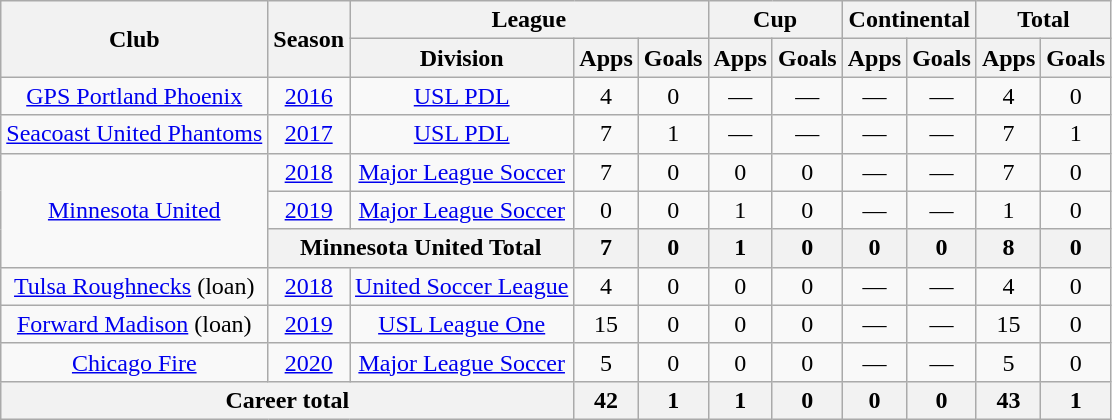<table class="wikitable" style="text-align: center;">
<tr>
<th rowspan="2">Club</th>
<th rowspan="2">Season</th>
<th colspan="3">League</th>
<th colspan="2">Cup</th>
<th colspan="2">Continental</th>
<th colspan="2">Total</th>
</tr>
<tr>
<th>Division</th>
<th>Apps</th>
<th>Goals</th>
<th>Apps</th>
<th>Goals</th>
<th>Apps</th>
<th>Goals</th>
<th>Apps</th>
<th>Goals</th>
</tr>
<tr>
<td rowspan="1"><a href='#'>GPS Portland Phoenix</a></td>
<td><a href='#'>2016</a></td>
<td><a href='#'>USL PDL</a></td>
<td>4</td>
<td>0</td>
<td>—</td>
<td>—</td>
<td>—</td>
<td>—</td>
<td>4</td>
<td>0</td>
</tr>
<tr>
<td rowspan="1"><a href='#'>Seacoast United Phantoms</a></td>
<td><a href='#'>2017</a></td>
<td><a href='#'>USL PDL</a></td>
<td>7</td>
<td>1</td>
<td>—</td>
<td>—</td>
<td>—</td>
<td>—</td>
<td>7</td>
<td>1</td>
</tr>
<tr>
<td rowspan="3"><a href='#'>Minnesota United</a></td>
<td><a href='#'>2018</a></td>
<td><a href='#'>Major League Soccer</a></td>
<td>7</td>
<td>0</td>
<td>0</td>
<td>0</td>
<td>—</td>
<td>—</td>
<td>7</td>
<td>0</td>
</tr>
<tr>
<td><a href='#'>2019</a></td>
<td><a href='#'>Major League Soccer</a></td>
<td>0</td>
<td>0</td>
<td>1</td>
<td>0</td>
<td>—</td>
<td>—</td>
<td>1</td>
<td>0</td>
</tr>
<tr>
<th colspan="2">Minnesota United Total</th>
<th>7</th>
<th>0</th>
<th>1</th>
<th>0</th>
<th>0</th>
<th>0</th>
<th>8</th>
<th>0</th>
</tr>
<tr>
<td rowspan="1"><a href='#'>Tulsa Roughnecks</a> (loan)</td>
<td><a href='#'>2018</a></td>
<td><a href='#'>United Soccer League</a></td>
<td>4</td>
<td>0</td>
<td>0</td>
<td>0</td>
<td>—</td>
<td>—</td>
<td>4</td>
<td>0</td>
</tr>
<tr>
<td rowspan="1"><a href='#'>Forward Madison</a> (loan)</td>
<td><a href='#'>2019</a></td>
<td><a href='#'>USL League One</a></td>
<td>15</td>
<td>0</td>
<td>0</td>
<td>0</td>
<td>—</td>
<td>—</td>
<td>15</td>
<td>0</td>
</tr>
<tr>
<td rowspan="1"><a href='#'>Chicago Fire</a></td>
<td><a href='#'>2020</a></td>
<td><a href='#'>Major League Soccer</a></td>
<td>5</td>
<td>0</td>
<td>0</td>
<td>0</td>
<td>—</td>
<td>—</td>
<td>5</td>
<td>0</td>
</tr>
<tr>
<th colspan="3">Career total</th>
<th>42</th>
<th>1</th>
<th>1</th>
<th>0</th>
<th>0</th>
<th>0</th>
<th>43</th>
<th>1</th>
</tr>
</table>
